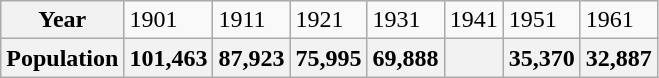<table class="wikitable">
<tr>
<th>Year</th>
<td>1901</td>
<td>1911</td>
<td>1921</td>
<td>1931</td>
<td>1941</td>
<td>1951</td>
<td>1961</td>
</tr>
<tr>
<th>Population</th>
<th>101,463</th>
<th>87,923</th>
<th>75,995</th>
<th>69,888</th>
<th></th>
<th>35,370</th>
<th>32,887</th>
</tr>
</table>
